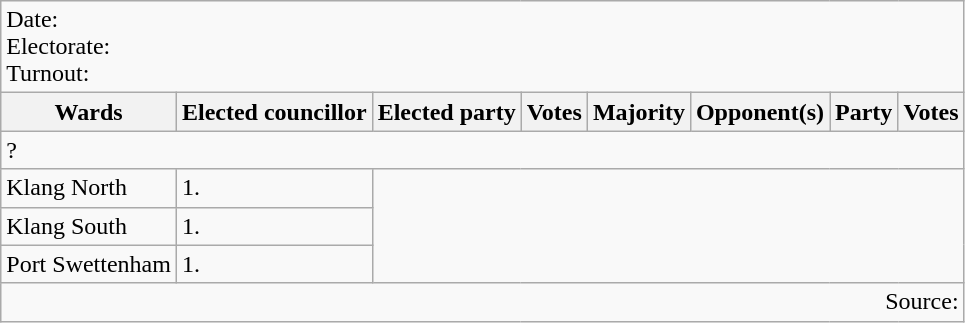<table class=wikitable>
<tr>
<td colspan=8>Date: <br>Electorate: <br>Turnout:</td>
</tr>
<tr>
<th>Wards</th>
<th>Elected councillor</th>
<th>Elected party</th>
<th>Votes</th>
<th>Majority</th>
<th>Opponent(s)</th>
<th>Party</th>
<th>Votes</th>
</tr>
<tr>
<td colspan=8>? </td>
</tr>
<tr>
<td>Klang North</td>
<td>1.</td>
</tr>
<tr>
<td>Klang South</td>
<td>1.</td>
</tr>
<tr>
<td>Port Swettenham</td>
<td>1.</td>
</tr>
<tr>
<td colspan=8 align=right>Source:</td>
</tr>
</table>
